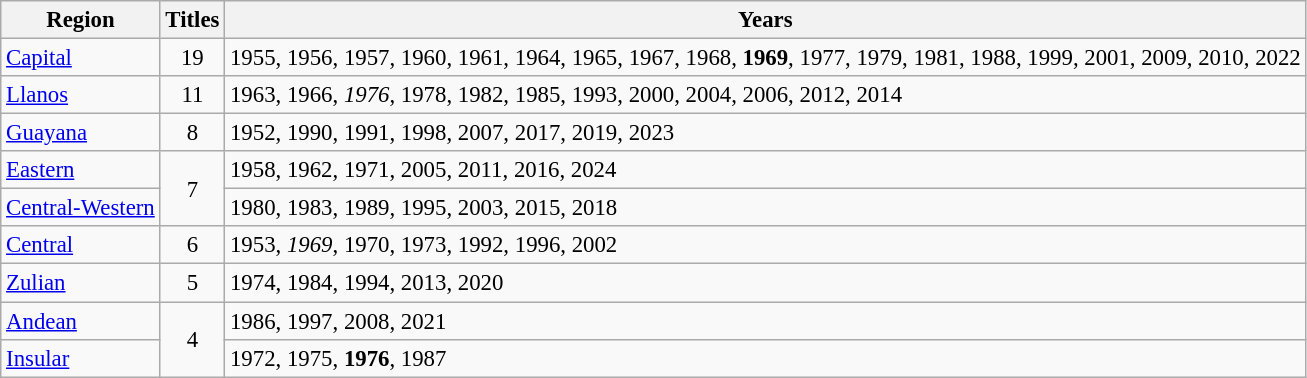<table class="wikitable sortable" style="font-size: 95%;">
<tr>
<th>Region</th>
<th>Titles</th>
<th>Years</th>
</tr>
<tr>
<td><a href='#'>Capital</a></td>
<td style="text-align:center;">19</td>
<td>1955, 1956, 1957, 1960, 1961, 1964, 1965, 1967, 1968, <strong>1969</strong>, 1977, 1979, 1981, 1988, 1999, 2001, 2009, 2010, 2022</td>
</tr>
<tr>
<td><a href='#'>Llanos</a></td>
<td style="text-align:center;">11</td>
<td>1963, 1966, <em>1976</em>, 1978, 1982, 1985, 1993, 2000, 2004, 2006, 2012, 2014</td>
</tr>
<tr>
<td><a href='#'>Guayana</a></td>
<td style="text-align:center;">8</td>
<td>1952, 1990, 1991, 1998, 2007, 2017, 2019, 2023</td>
</tr>
<tr>
<td><a href='#'>Eastern</a></td>
<td rowspan="2" style="text-align:center;">7</td>
<td>1958, 1962, 1971, 2005, 2011, 2016, 2024</td>
</tr>
<tr>
<td><a href='#'>Central-Western</a></td>
<td>1980, 1983, 1989, 1995, 2003, 2015, 2018</td>
</tr>
<tr>
<td><a href='#'>Central</a></td>
<td style="text-align:center;">6</td>
<td>1953, <em>1969</em>, 1970, 1973, 1992, 1996, 2002</td>
</tr>
<tr>
<td><a href='#'>Zulian</a></td>
<td style="text-align:center;">5</td>
<td>1974, 1984, 1994, 2013, 2020</td>
</tr>
<tr>
<td><a href='#'>Andean</a></td>
<td rowspan="2" style="text-align:center;">4</td>
<td>1986, 1997, 2008, 2021</td>
</tr>
<tr>
<td><a href='#'>Insular</a></td>
<td>1972, 1975, <strong>1976</strong>, 1987</td>
</tr>
</table>
